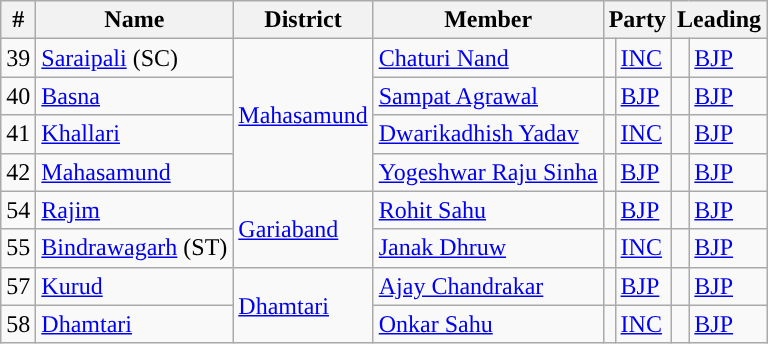<table class="wikitable">
<tr>
<th>#</th>
<th>Name</th>
<th>District</th>
<th>Member</th>
<th colspan="2">Party</th>
<th colspan="2">Leading<br></th>
</tr>
<tr>
<td>39</td>
<td><a href='#'>Saraipali</a> (SC)</td>
<td rowspan="4"><a href='#'>Mahasamund</a></td>
<td><a href='#'>Chaturi Nand</a></td>
<td style="background-color: "></td>
<td><a href='#'>INC</a></td>
<td style="background-color: "></td>
<td><a href='#'>BJP</a></td>
</tr>
<tr>
<td>40</td>
<td><a href='#'>Basna</a></td>
<td><a href='#'>Sampat Agrawal</a></td>
<td style="background-color: "></td>
<td><a href='#'>BJP</a></td>
<td style="background-color: "></td>
<td><a href='#'>BJP</a></td>
</tr>
<tr>
<td>41</td>
<td><a href='#'>Khallari</a></td>
<td><a href='#'>Dwarikadhish Yadav</a></td>
<td style="background-color: "></td>
<td><a href='#'>INC</a></td>
<td style="background-color: "></td>
<td><a href='#'>BJP</a></td>
</tr>
<tr>
<td>42</td>
<td><a href='#'>Mahasamund</a></td>
<td><a href='#'>Yogeshwar Raju Sinha</a></td>
<td style="background-color: "></td>
<td><a href='#'>BJP</a></td>
<td style="background-color: "></td>
<td><a href='#'>BJP</a></td>
</tr>
<tr>
<td>54</td>
<td><a href='#'>Rajim</a></td>
<td rowspan="2"><a href='#'>Gariaband</a></td>
<td><a href='#'>Rohit Sahu</a></td>
<td style="background-color: "></td>
<td><a href='#'>BJP</a></td>
<td style="background-color: "></td>
<td><a href='#'>BJP</a></td>
</tr>
<tr>
<td>55</td>
<td><a href='#'>Bindrawagarh</a> (ST)</td>
<td><a href='#'>Janak Dhruw</a></td>
<td style="background-color: "></td>
<td><a href='#'>INC</a></td>
<td style="background-color: "></td>
<td><a href='#'>BJP</a></td>
</tr>
<tr>
<td>57</td>
<td><a href='#'>Kurud</a></td>
<td rowspan="2"><a href='#'>Dhamtari</a></td>
<td><a href='#'>Ajay Chandrakar</a></td>
<td style="background-color: "></td>
<td><a href='#'>BJP</a></td>
<td style="background-color: "></td>
<td><a href='#'>BJP</a></td>
</tr>
<tr>
<td>58</td>
<td><a href='#'>Dhamtari</a></td>
<td><a href='#'>Onkar Sahu</a></td>
<td style="background-color: "></td>
<td><a href='#'>INC</a></td>
<td style="background-color: "></td>
<td><a href='#'>BJP</a></td>
</tr>
</table>
